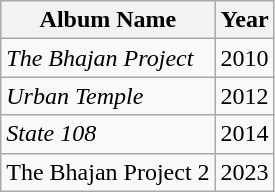<table class="wikitable">
<tr>
<th>Album Name</th>
<th>Year</th>
</tr>
<tr>
<td><em>The Bhajan Project</em></td>
<td>2010</td>
</tr>
<tr>
<td><em>Urban Temple</em></td>
<td>2012</td>
</tr>
<tr>
<td><em>State 108</em></td>
<td>2014</td>
</tr>
<tr>
<td>The Bhajan Project 2</td>
<td>2023</td>
</tr>
</table>
